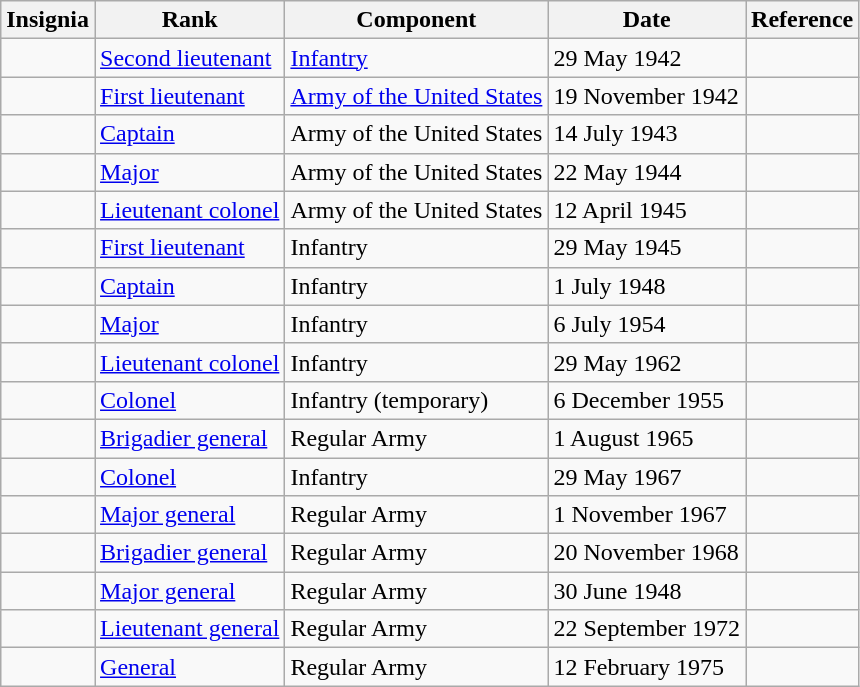<table class="wikitable">
<tr>
<th>Insignia</th>
<th>Rank</th>
<th>Component</th>
<th>Date</th>
<th>Reference</th>
</tr>
<tr>
<td></td>
<td><a href='#'>Second lieutenant</a></td>
<td><a href='#'>Infantry</a></td>
<td>29 May 1942</td>
<td></td>
</tr>
<tr>
<td></td>
<td><a href='#'>First lieutenant</a></td>
<td><a href='#'>Army of the United States</a></td>
<td>19 November 1942</td>
<td></td>
</tr>
<tr>
<td></td>
<td><a href='#'>Captain</a></td>
<td>Army of the United States</td>
<td>14 July 1943</td>
<td></td>
</tr>
<tr>
<td></td>
<td><a href='#'>Major</a></td>
<td>Army of the United States</td>
<td>22 May 1944</td>
<td></td>
</tr>
<tr>
<td></td>
<td><a href='#'>Lieutenant colonel</a></td>
<td>Army of the United States</td>
<td>12 April 1945</td>
<td></td>
</tr>
<tr>
<td></td>
<td><a href='#'>First lieutenant</a></td>
<td>Infantry</td>
<td>29 May 1945</td>
<td></td>
</tr>
<tr>
<td></td>
<td><a href='#'>Captain</a></td>
<td>Infantry</td>
<td>1 July 1948</td>
<td></td>
</tr>
<tr>
<td></td>
<td><a href='#'>Major</a></td>
<td>Infantry</td>
<td>6 July 1954</td>
<td></td>
</tr>
<tr>
<td></td>
<td><a href='#'>Lieutenant colonel</a></td>
<td>Infantry</td>
<td>29 May 1962</td>
<td></td>
</tr>
<tr>
<td></td>
<td><a href='#'>Colonel</a></td>
<td>Infantry (temporary)</td>
<td>6 December 1955</td>
<td></td>
</tr>
<tr>
<td></td>
<td><a href='#'>Brigadier general</a></td>
<td>Regular Army</td>
<td>1 August 1965</td>
<td></td>
</tr>
<tr>
<td></td>
<td><a href='#'>Colonel</a></td>
<td>Infantry</td>
<td>29 May 1967</td>
<td></td>
</tr>
<tr>
<td></td>
<td><a href='#'>Major general</a></td>
<td>Regular Army</td>
<td>1 November 1967</td>
<td></td>
</tr>
<tr>
<td></td>
<td><a href='#'>Brigadier general</a></td>
<td>Regular Army</td>
<td>20 November 1968</td>
<td></td>
</tr>
<tr>
<td></td>
<td><a href='#'>Major general</a></td>
<td>Regular Army</td>
<td>30 June 1948</td>
<td></td>
</tr>
<tr>
<td></td>
<td><a href='#'>Lieutenant general</a></td>
<td>Regular Army</td>
<td>22 September 1972</td>
<td></td>
</tr>
<tr>
<td></td>
<td><a href='#'>General</a></td>
<td>Regular Army</td>
<td>12 February 1975</td>
<td></td>
</tr>
</table>
